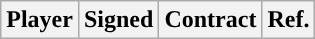<table class="wikitable sortable sortable" style="text-align: center;">
<tr>
<th>Player</th>
<th>Signed</th>
<th>Contract</th>
<th>Ref.</th>
</tr>
</table>
